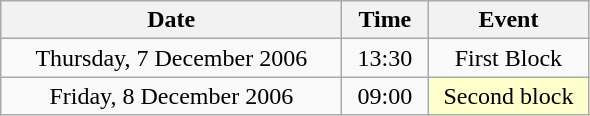<table class = "wikitable" style="text-align:center;">
<tr>
<th width=220>Date</th>
<th width=50>Time</th>
<th width=100>Event</th>
</tr>
<tr>
<td>Thursday, 7 December 2006</td>
<td>13:30</td>
<td>First Block</td>
</tr>
<tr>
<td>Friday, 8 December 2006</td>
<td>09:00</td>
<td bgcolor=ffffcc>Second block</td>
</tr>
</table>
